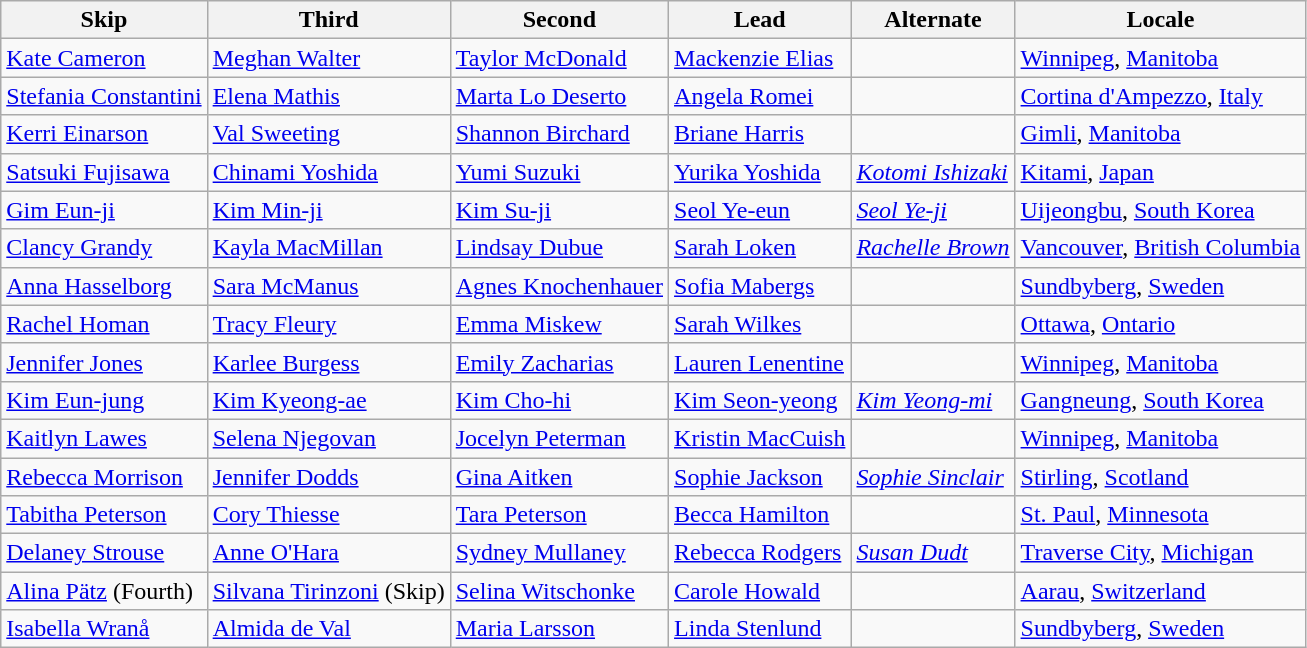<table class=wikitable>
<tr>
<th scope="col">Skip</th>
<th scope="col">Third</th>
<th scope="col">Second</th>
<th scope="col">Lead</th>
<th scope="col">Alternate</th>
<th scope="col">Locale</th>
</tr>
<tr>
<td><a href='#'>Kate Cameron</a></td>
<td><a href='#'>Meghan Walter</a></td>
<td><a href='#'>Taylor McDonald</a></td>
<td><a href='#'>Mackenzie Elias</a></td>
<td></td>
<td> <a href='#'>Winnipeg</a>, <a href='#'>Manitoba</a></td>
</tr>
<tr>
<td><a href='#'>Stefania Constantini</a></td>
<td><a href='#'>Elena Mathis</a></td>
<td><a href='#'>Marta Lo Deserto</a></td>
<td><a href='#'>Angela Romei</a></td>
<td></td>
<td> <a href='#'>Cortina d'Ampezzo</a>, <a href='#'>Italy</a></td>
</tr>
<tr>
<td><a href='#'>Kerri Einarson</a></td>
<td><a href='#'>Val Sweeting</a></td>
<td><a href='#'>Shannon Birchard</a></td>
<td><a href='#'>Briane Harris</a></td>
<td></td>
<td> <a href='#'>Gimli</a>, <a href='#'>Manitoba</a></td>
</tr>
<tr>
<td><a href='#'>Satsuki Fujisawa</a></td>
<td><a href='#'>Chinami Yoshida</a></td>
<td><a href='#'>Yumi Suzuki</a></td>
<td><a href='#'>Yurika Yoshida</a></td>
<td><em><a href='#'>Kotomi Ishizaki</a></em></td>
<td> <a href='#'>Kitami</a>, <a href='#'>Japan</a></td>
</tr>
<tr>
<td><a href='#'>Gim Eun-ji</a></td>
<td><a href='#'>Kim Min-ji</a></td>
<td><a href='#'>Kim Su-ji</a></td>
<td><a href='#'>Seol Ye-eun</a></td>
<td><em><a href='#'>Seol Ye-ji</a></em></td>
<td> <a href='#'>Uijeongbu</a>, <a href='#'>South Korea</a></td>
</tr>
<tr>
<td><a href='#'>Clancy Grandy</a></td>
<td><a href='#'>Kayla MacMillan</a></td>
<td><a href='#'>Lindsay Dubue</a></td>
<td><a href='#'>Sarah Loken</a></td>
<td><em><a href='#'>Rachelle Brown</a></em></td>
<td> <a href='#'>Vancouver</a>, <a href='#'>British Columbia</a></td>
</tr>
<tr>
<td><a href='#'>Anna Hasselborg</a></td>
<td><a href='#'>Sara McManus</a></td>
<td><a href='#'>Agnes Knochenhauer</a></td>
<td><a href='#'>Sofia Mabergs</a></td>
<td></td>
<td> <a href='#'>Sundbyberg</a>, <a href='#'>Sweden</a></td>
</tr>
<tr>
<td><a href='#'>Rachel Homan</a></td>
<td><a href='#'>Tracy Fleury</a></td>
<td><a href='#'>Emma Miskew</a></td>
<td><a href='#'>Sarah Wilkes</a></td>
<td></td>
<td> <a href='#'>Ottawa</a>, <a href='#'>Ontario</a></td>
</tr>
<tr>
<td><a href='#'>Jennifer Jones</a></td>
<td><a href='#'>Karlee Burgess</a></td>
<td><a href='#'>Emily Zacharias</a></td>
<td><a href='#'>Lauren Lenentine</a></td>
<td></td>
<td> <a href='#'>Winnipeg</a>, <a href='#'>Manitoba</a></td>
</tr>
<tr>
<td><a href='#'>Kim Eun-jung</a></td>
<td><a href='#'>Kim Kyeong-ae</a></td>
<td><a href='#'>Kim Cho-hi</a></td>
<td><a href='#'>Kim Seon-yeong</a></td>
<td><em><a href='#'>Kim Yeong-mi</a></em></td>
<td> <a href='#'>Gangneung</a>, <a href='#'>South Korea</a></td>
</tr>
<tr>
<td><a href='#'>Kaitlyn Lawes</a></td>
<td><a href='#'>Selena Njegovan</a></td>
<td><a href='#'>Jocelyn Peterman</a></td>
<td><a href='#'>Kristin MacCuish</a></td>
<td></td>
<td> <a href='#'>Winnipeg</a>, <a href='#'>Manitoba</a></td>
</tr>
<tr>
<td><a href='#'>Rebecca Morrison</a></td>
<td><a href='#'>Jennifer Dodds</a></td>
<td><a href='#'>Gina Aitken</a></td>
<td><a href='#'>Sophie Jackson</a></td>
<td><em><a href='#'>Sophie Sinclair</a></em></td>
<td> <a href='#'>Stirling</a>, <a href='#'>Scotland</a></td>
</tr>
<tr>
<td><a href='#'>Tabitha Peterson</a></td>
<td><a href='#'>Cory Thiesse</a></td>
<td><a href='#'>Tara Peterson</a></td>
<td><a href='#'>Becca Hamilton</a></td>
<td></td>
<td> <a href='#'>St. Paul</a>, <a href='#'>Minnesota</a></td>
</tr>
<tr>
<td><a href='#'>Delaney Strouse</a></td>
<td><a href='#'>Anne O'Hara</a></td>
<td><a href='#'>Sydney Mullaney</a></td>
<td><a href='#'>Rebecca Rodgers</a></td>
<td><em><a href='#'>Susan Dudt</a></em></td>
<td> <a href='#'>Traverse City</a>, <a href='#'>Michigan</a></td>
</tr>
<tr>
<td><a href='#'>Alina Pätz</a> (Fourth)</td>
<td><a href='#'>Silvana Tirinzoni</a> (Skip)</td>
<td><a href='#'>Selina Witschonke</a></td>
<td><a href='#'>Carole Howald</a></td>
<td></td>
<td> <a href='#'>Aarau</a>, <a href='#'>Switzerland</a></td>
</tr>
<tr>
<td><a href='#'>Isabella Wranå</a></td>
<td><a href='#'>Almida de Val</a></td>
<td><a href='#'>Maria Larsson</a></td>
<td><a href='#'>Linda Stenlund</a></td>
<td></td>
<td> <a href='#'>Sundbyberg</a>, <a href='#'>Sweden</a></td>
</tr>
</table>
